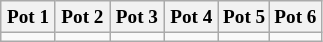<table class="wikitable" style="font-size:80%">
<tr>
<th width=17%>Pot 1</th>
<th width=17%>Pot 2</th>
<th width=17%>Pot 3</th>
<th width=17%>Pot 4</th>
<th width=16%>Pot 5</th>
<th width=16%>Pot 6</th>
</tr>
<tr>
<td valign=top></td>
<td valign=top></td>
<td valign=top></td>
<td valign=top></td>
<td valign=top></td>
<td valign=top></td>
</tr>
</table>
